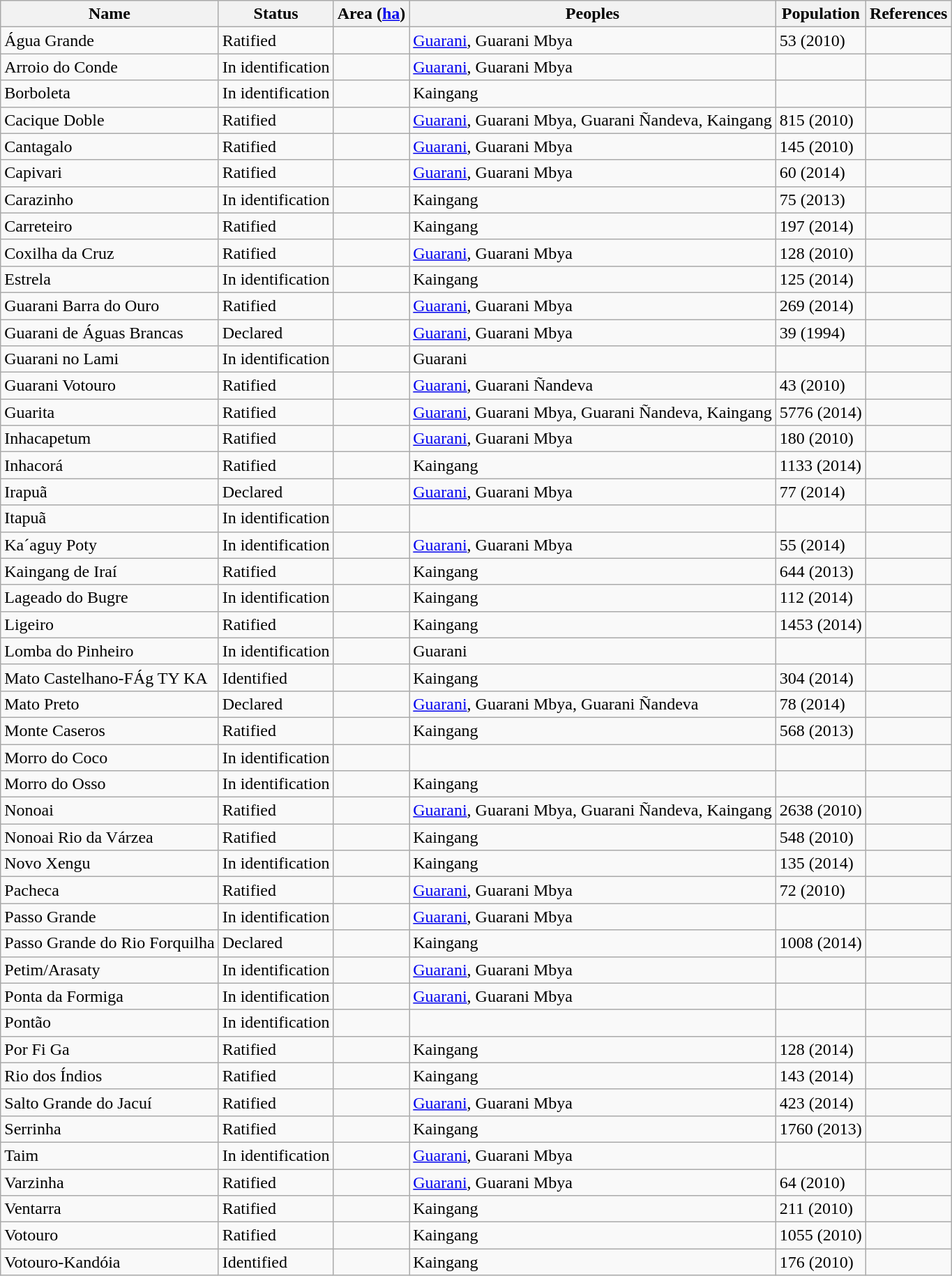<table class="sortable wikitable">
<tr>
<th>Name</th>
<th>Status</th>
<th>Area (<a href='#'>ha</a>)</th>
<th>Peoples</th>
<th>Population</th>
<th>References</th>
</tr>
<tr>
<td>Água Grande</td>
<td>Ratified</td>
<td></td>
<td><a href='#'>Guarani</a>, Guarani Mbya</td>
<td>53 (2010)</td>
<td></td>
</tr>
<tr>
<td>Arroio do Conde</td>
<td>In identification</td>
<td></td>
<td><a href='#'>Guarani</a>, Guarani Mbya</td>
<td></td>
<td></td>
</tr>
<tr>
<td>Borboleta</td>
<td>In identification</td>
<td></td>
<td>Kaingang</td>
<td></td>
<td></td>
</tr>
<tr>
<td>Cacique Doble</td>
<td>Ratified</td>
<td></td>
<td><a href='#'>Guarani</a>, Guarani Mbya, Guarani Ñandeva, Kaingang</td>
<td>815 (2010)</td>
<td></td>
</tr>
<tr>
<td>Cantagalo</td>
<td>Ratified</td>
<td></td>
<td><a href='#'>Guarani</a>, Guarani Mbya</td>
<td>145 (2010)</td>
<td></td>
</tr>
<tr>
<td>Capivari</td>
<td>Ratified</td>
<td></td>
<td><a href='#'>Guarani</a>, Guarani Mbya</td>
<td>60 (2014)</td>
<td></td>
</tr>
<tr>
<td>Carazinho</td>
<td>In identification</td>
<td></td>
<td>Kaingang</td>
<td>75 (2013)</td>
<td></td>
</tr>
<tr>
<td>Carreteiro</td>
<td>Ratified</td>
<td></td>
<td>Kaingang</td>
<td>197 (2014)</td>
<td></td>
</tr>
<tr>
<td>Coxilha da Cruz</td>
<td>Ratified</td>
<td></td>
<td><a href='#'>Guarani</a>, Guarani Mbya</td>
<td>128 (2010)</td>
<td></td>
</tr>
<tr>
<td>Estrela</td>
<td>In identification</td>
<td></td>
<td>Kaingang</td>
<td>125 (2014)</td>
<td></td>
</tr>
<tr>
<td>Guarani Barra do Ouro</td>
<td>Ratified</td>
<td></td>
<td><a href='#'>Guarani</a>, Guarani Mbya</td>
<td>269 (2014)</td>
<td></td>
</tr>
<tr>
<td>Guarani de Águas Brancas</td>
<td>Declared</td>
<td></td>
<td><a href='#'>Guarani</a>, Guarani Mbya</td>
<td>39 (1994)</td>
<td></td>
</tr>
<tr>
<td>Guarani no Lami</td>
<td>In identification</td>
<td></td>
<td>Guarani</td>
<td></td>
<td></td>
</tr>
<tr>
<td>Guarani Votouro</td>
<td>Ratified</td>
<td></td>
<td><a href='#'>Guarani</a>, Guarani Ñandeva</td>
<td>43 (2010)</td>
<td></td>
</tr>
<tr>
<td>Guarita</td>
<td>Ratified</td>
<td></td>
<td><a href='#'>Guarani</a>, Guarani Mbya, Guarani Ñandeva, Kaingang</td>
<td>5776 (2014)</td>
<td></td>
</tr>
<tr>
<td>Inhacapetum</td>
<td>Ratified</td>
<td></td>
<td><a href='#'>Guarani</a>, Guarani Mbya</td>
<td>180 (2010)</td>
<td></td>
</tr>
<tr>
<td>Inhacorá</td>
<td>Ratified</td>
<td></td>
<td>Kaingang</td>
<td>1133 (2014)</td>
<td></td>
</tr>
<tr>
<td>Irapuã</td>
<td>Declared</td>
<td></td>
<td><a href='#'>Guarani</a>, Guarani Mbya</td>
<td>77 (2014)</td>
<td></td>
</tr>
<tr>
<td>Itapuã</td>
<td>In identification</td>
<td></td>
<td></td>
<td></td>
<td></td>
</tr>
<tr>
<td>Ka´aguy Poty</td>
<td>In identification</td>
<td></td>
<td><a href='#'>Guarani</a>, Guarani Mbya</td>
<td>55 (2014)</td>
<td></td>
</tr>
<tr>
<td>Kaingang de Iraí</td>
<td>Ratified</td>
<td></td>
<td>Kaingang</td>
<td>644 (2013)</td>
<td></td>
</tr>
<tr>
<td>Lageado do Bugre</td>
<td>In identification</td>
<td></td>
<td>Kaingang</td>
<td>112 (2014)</td>
<td></td>
</tr>
<tr>
<td>Ligeiro</td>
<td>Ratified</td>
<td></td>
<td>Kaingang</td>
<td>1453 (2014)</td>
<td></td>
</tr>
<tr>
<td>Lomba do Pinheiro</td>
<td>In identification</td>
<td></td>
<td>Guarani</td>
<td></td>
<td></td>
</tr>
<tr>
<td>Mato Castelhano-FÁg TY KA</td>
<td>Identified</td>
<td></td>
<td>Kaingang</td>
<td>304 (2014)</td>
<td></td>
</tr>
<tr>
<td>Mato Preto</td>
<td>Declared</td>
<td></td>
<td><a href='#'>Guarani</a>, Guarani Mbya, Guarani Ñandeva</td>
<td>78 (2014)</td>
<td></td>
</tr>
<tr>
<td>Monte Caseros</td>
<td>Ratified</td>
<td></td>
<td>Kaingang</td>
<td>568 (2013)</td>
<td></td>
</tr>
<tr>
<td>Morro do Coco</td>
<td>In identification</td>
<td></td>
<td></td>
<td></td>
<td></td>
</tr>
<tr>
<td>Morro do Osso</td>
<td>In identification</td>
<td></td>
<td>Kaingang</td>
<td></td>
<td></td>
</tr>
<tr>
<td>Nonoai</td>
<td>Ratified</td>
<td></td>
<td><a href='#'>Guarani</a>, Guarani Mbya, Guarani Ñandeva, Kaingang</td>
<td>2638 (2010)</td>
<td></td>
</tr>
<tr>
<td>Nonoai Rio da Várzea</td>
<td>Ratified</td>
<td></td>
<td>Kaingang</td>
<td>548 (2010)</td>
<td></td>
</tr>
<tr>
<td>Novo Xengu</td>
<td>In identification</td>
<td></td>
<td>Kaingang</td>
<td>135 (2014)</td>
<td></td>
</tr>
<tr>
<td>Pacheca</td>
<td>Ratified</td>
<td></td>
<td><a href='#'>Guarani</a>, Guarani Mbya</td>
<td>72 (2010)</td>
<td></td>
</tr>
<tr>
<td>Passo Grande</td>
<td>In identification</td>
<td></td>
<td><a href='#'>Guarani</a>, Guarani Mbya</td>
<td></td>
<td></td>
</tr>
<tr>
<td>Passo Grande do Rio Forquilha</td>
<td>Declared</td>
<td></td>
<td>Kaingang</td>
<td>1008 (2014)</td>
<td></td>
</tr>
<tr>
<td>Petim/Arasaty</td>
<td>In identification</td>
<td></td>
<td><a href='#'>Guarani</a>, Guarani Mbya</td>
<td></td>
<td></td>
</tr>
<tr>
<td>Ponta da Formiga</td>
<td>In identification</td>
<td></td>
<td><a href='#'>Guarani</a>, Guarani Mbya</td>
<td></td>
<td></td>
</tr>
<tr>
<td>Pontão</td>
<td>In identification</td>
<td></td>
<td></td>
<td></td>
<td></td>
</tr>
<tr>
<td>Por Fi Ga</td>
<td>Ratified</td>
<td></td>
<td>Kaingang</td>
<td>128 (2014)</td>
<td></td>
</tr>
<tr>
<td>Rio dos Índios</td>
<td>Ratified</td>
<td></td>
<td>Kaingang</td>
<td>143 (2014)</td>
<td></td>
</tr>
<tr>
<td>Salto Grande do Jacuí</td>
<td>Ratified</td>
<td></td>
<td><a href='#'>Guarani</a>, Guarani Mbya</td>
<td>423 (2014)</td>
<td></td>
</tr>
<tr>
<td>Serrinha</td>
<td>Ratified</td>
<td></td>
<td>Kaingang</td>
<td>1760 (2013)</td>
<td></td>
</tr>
<tr>
<td>Taim</td>
<td>In identification</td>
<td></td>
<td><a href='#'>Guarani</a>, Guarani Mbya</td>
<td></td>
<td></td>
</tr>
<tr>
<td>Varzinha</td>
<td>Ratified</td>
<td></td>
<td><a href='#'>Guarani</a>, Guarani Mbya</td>
<td>64 (2010)</td>
<td></td>
</tr>
<tr>
<td>Ventarra</td>
<td>Ratified</td>
<td></td>
<td>Kaingang</td>
<td>211 (2010)</td>
<td></td>
</tr>
<tr>
<td>Votouro</td>
<td>Ratified</td>
<td></td>
<td>Kaingang</td>
<td>1055 (2010)</td>
<td></td>
</tr>
<tr>
<td>Votouro-Kandóia</td>
<td>Identified</td>
<td></td>
<td>Kaingang</td>
<td>176 (2010)</td>
<td></td>
</tr>
</table>
